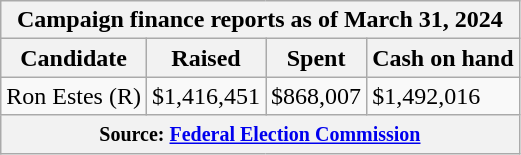<table class="wikitable sortable">
<tr>
<th colspan=4>Campaign finance reports as of March 31, 2024</th>
</tr>
<tr style="text-align:center;">
<th>Candidate</th>
<th>Raised</th>
<th>Spent</th>
<th>Cash on hand</th>
</tr>
<tr>
<td>Ron Estes (R)</td>
<td>$1,416,451</td>
<td>$868,007</td>
<td>$1,492,016</td>
</tr>
<tr>
<th colspan="4"><small>Source: <a href='#'>Federal Election Commission</a></small></th>
</tr>
</table>
